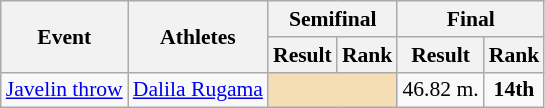<table class="wikitable" border="1" style="font-size:90%">
<tr>
<th rowspan=2>Event</th>
<th rowspan=2>Athletes</th>
<th colspan=2>Semifinal</th>
<th colspan=2>Final</th>
</tr>
<tr>
<th>Result</th>
<th>Rank</th>
<th>Result</th>
<th>Rank</th>
</tr>
<tr>
<td><a href='#'>Javelin throw</a></td>
<td><a href='#'>Dalila Rugama</a></td>
<td align=center colspan=2 bgcolor=wheat></td>
<td align=center>46.82 m.</td>
<td align=center><strong>14th</strong></td>
</tr>
</table>
